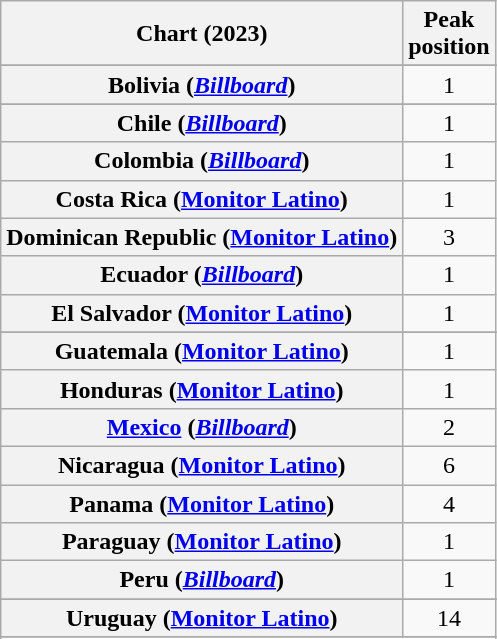<table class="wikitable sortable plainrowheaders" style="text-align:center">
<tr>
<th scope="col">Chart (2023)</th>
<th scope="col">Peak<br>position</th>
</tr>
<tr>
</tr>
<tr>
<th scope="row">Bolivia (<em><a href='#'>Billboard</a></em>)</th>
<td>1</td>
</tr>
<tr>
</tr>
<tr>
<th scope="row">Chile (<em><a href='#'>Billboard</a></em>)</th>
<td>1</td>
</tr>
<tr>
<th scope="row">Colombia (<em><a href='#'>Billboard</a></em>)</th>
<td>1</td>
</tr>
<tr>
<th scope="row">Costa Rica (<a href='#'>Monitor Latino</a>)</th>
<td>1</td>
</tr>
<tr>
<th scope="row">Dominican Republic (<a href='#'>Monitor Latino</a>)</th>
<td>3</td>
</tr>
<tr>
<th scope="row">Ecuador (<em><a href='#'>Billboard</a></em>)</th>
<td>1</td>
</tr>
<tr>
<th scope="row">El Salvador (<a href='#'>Monitor Latino</a>)</th>
<td>1</td>
</tr>
<tr>
</tr>
<tr>
<th scope="row">Guatemala (<a href='#'>Monitor Latino</a>)</th>
<td>1</td>
</tr>
<tr>
<th scope="row">Honduras (<a href='#'>Monitor Latino</a>)</th>
<td>1</td>
</tr>
<tr>
<th scope="row"><a href='#'>Mexico</a> (<em><a href='#'>Billboard</a></em>)</th>
<td>2</td>
</tr>
<tr>
<th scope="row">Nicaragua (<a href='#'>Monitor Latino</a>)</th>
<td>6</td>
</tr>
<tr>
<th scope="row">Panama (<a href='#'>Monitor Latino</a>)</th>
<td>4</td>
</tr>
<tr>
<th scope="row">Paraguay (<a href='#'>Monitor Latino</a>)</th>
<td>1</td>
</tr>
<tr>
<th scope="row">Peru (<em><a href='#'>Billboard</a></em>)</th>
<td>1</td>
</tr>
<tr>
</tr>
<tr>
</tr>
<tr>
</tr>
<tr>
<th scope="row">Uruguay (<a href='#'>Monitor Latino</a>)</th>
<td>14</td>
</tr>
<tr>
</tr>
<tr>
</tr>
<tr>
</tr>
<tr>
</tr>
</table>
